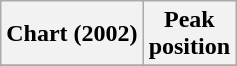<table class="wikitable plainrowheaders" style="text-align:center">
<tr>
<th scope="col">Chart (2002)</th>
<th scope="col">Peak<br>position</th>
</tr>
<tr>
</tr>
</table>
